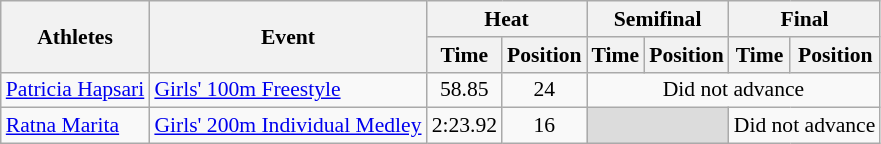<table class="wikitable" border="1" style="font-size:90%">
<tr>
<th rowspan=2>Athletes</th>
<th rowspan=2>Event</th>
<th colspan=2>Heat</th>
<th colspan=2>Semifinal</th>
<th colspan=2>Final</th>
</tr>
<tr>
<th>Time</th>
<th>Position</th>
<th>Time</th>
<th>Position</th>
<th>Time</th>
<th>Position</th>
</tr>
<tr>
<td><a href='#'>Patricia Hapsari</a></td>
<td><a href='#'>Girls' 100m Freestyle</a></td>
<td align=center>58.85</td>
<td align=center>24</td>
<td colspan=4 align=center>Did not advance</td>
</tr>
<tr>
<td><a href='#'>Ratna Marita</a></td>
<td><a href='#'>Girls' 200m Individual Medley</a></td>
<td align=center>2:23.92</td>
<td align=center>16</td>
<td colspan=2 bgcolor=#DCDCDC></td>
<td colspan=2 align=center>Did not advance</td>
</tr>
</table>
